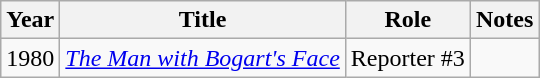<table class="wikitable">
<tr>
<th>Year</th>
<th>Title</th>
<th>Role</th>
<th>Notes</th>
</tr>
<tr>
<td>1980</td>
<td><em><a href='#'>The Man with Bogart's Face</a></em></td>
<td>Reporter #3</td>
<td></td>
</tr>
</table>
